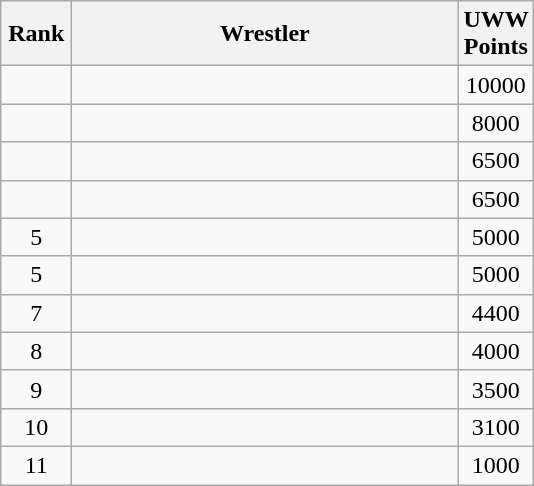<table class="wikitable" style="text-align: center;">
<tr>
<th width=40>Rank</th>
<th width=250>Wrestler</th>
<th width=40>UWW Points</th>
</tr>
<tr>
<td></td>
<td align="left"></td>
<td>10000</td>
</tr>
<tr>
<td></td>
<td align="left"></td>
<td>8000</td>
</tr>
<tr>
<td></td>
<td align="left"></td>
<td>6500</td>
</tr>
<tr>
<td></td>
<td align="left"></td>
<td>6500</td>
</tr>
<tr>
<td>5</td>
<td align="left"></td>
<td>5000</td>
</tr>
<tr>
<td>5</td>
<td align="left"></td>
<td>5000</td>
</tr>
<tr>
<td>7</td>
<td align="left"></td>
<td>4400</td>
</tr>
<tr>
<td>8</td>
<td align="left"></td>
<td>4000</td>
</tr>
<tr>
<td>9</td>
<td align="left"></td>
<td>3500</td>
</tr>
<tr>
<td>10</td>
<td align="left"></td>
<td>3100</td>
</tr>
<tr>
<td>11</td>
<td align="left"></td>
<td>1000</td>
</tr>
</table>
